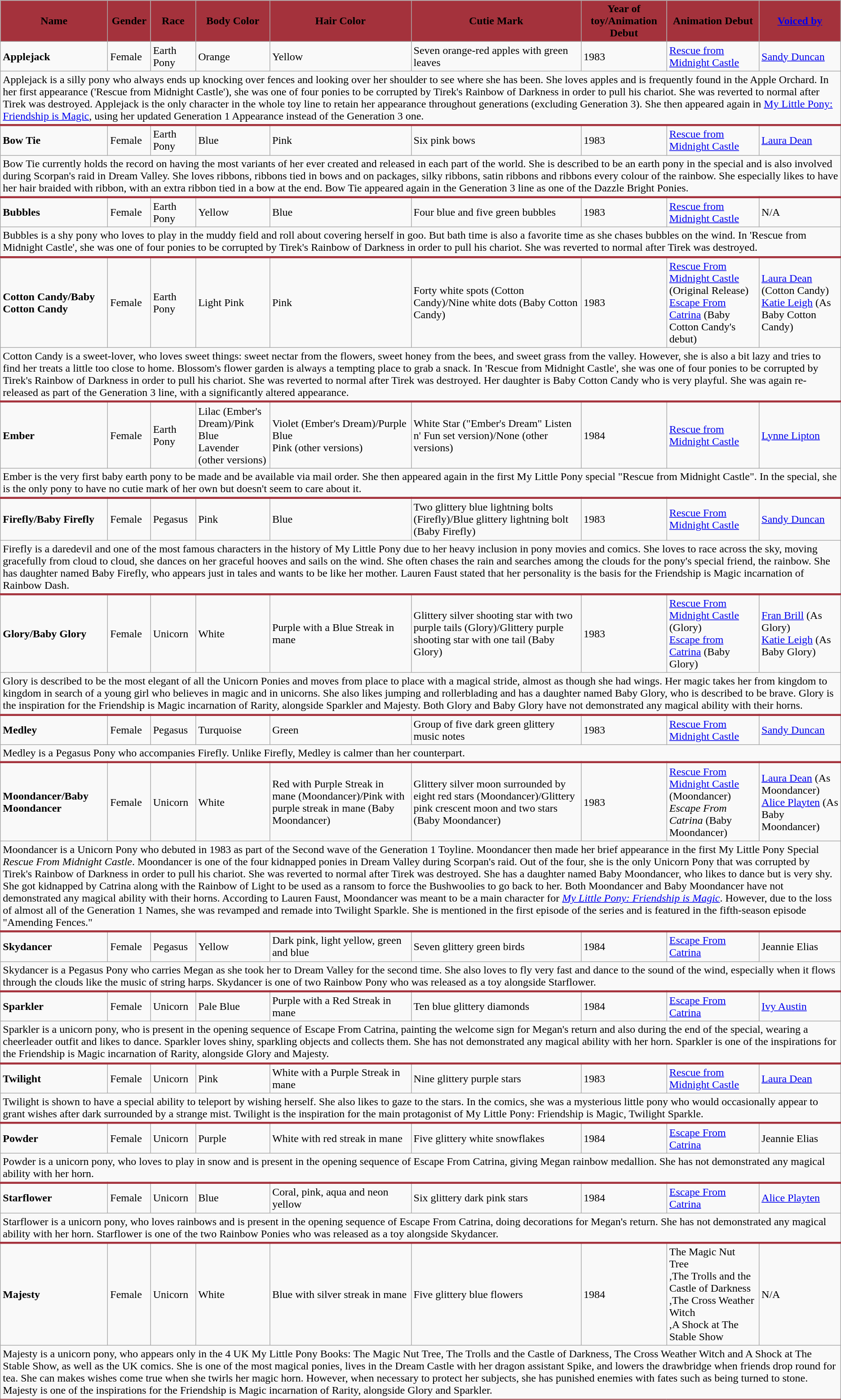<table class="wikitable" style=cellpadding="10" cellspacing="0" border="1" "background: #A4323C;">
<tr>
<th style="background:#A4323C;">Name</th>
<th style="background:#A4323C;">Gender</th>
<th style="background:#A4323C;">Race</th>
<th style="background:#A4323C;">Body Color</th>
<th style="background:#A4323C;">Hair Color</th>
<th style="background:#A4323C;">Cutie Mark</th>
<th style="background:#A4323C;">Year of toy/Animation Debut</th>
<th style="background:#A4323C;">Animation Debut</th>
<th style="background:#A4323C;"><a href='#'>Voiced by</a></th>
</tr>
<tr>
<td><strong>Applejack</strong></td>
<td>Female</td>
<td>Earth Pony</td>
<td>Orange</td>
<td>Yellow</td>
<td>Seven orange-red apples with green leaves</td>
<td>1983</td>
<td><a href='#'>Rescue from Midnight Castle</a></td>
<td><a href='#'>Sandy Duncan</a></td>
</tr>
<tr>
<td style="border-bottom: 3px solid #A4323C;" colspan="14">Applejack is a silly pony who always ends up knocking over fences and looking over her shoulder to see where she has been. She loves apples and is frequently found in the Apple Orchard. In her first appearance ('Rescue from Midnight Castle'), she was one of four ponies to be corrupted by Tirek's Rainbow of Darkness in order to pull his chariot. She was reverted to normal after Tirek was destroyed. Applejack is the only character in the whole toy line to retain her appearance throughout generations (excluding Generation 3). She then appeared again in <a href='#'>My Little Pony: Friendship is Magic</a>, using her updated Generation 1 Appearance instead of the Generation 3 one.</td>
</tr>
<tr>
<td><strong>Bow Tie</strong></td>
<td>Female</td>
<td>Earth Pony</td>
<td>Blue</td>
<td>Pink</td>
<td>Six pink bows</td>
<td>1983</td>
<td><a href='#'>Rescue from Midnight Castle</a></td>
<td><a href='#'>Laura Dean</a></td>
</tr>
<tr>
<td style="border-bottom: 3px solid #A4323C;" colspan="14">Bow Tie currently holds the record on having the most variants of her ever created and released in each part of the world. She is described to be an earth pony in the special and is also involved during Scorpan's raid in Dream Valley. She loves ribbons, ribbons tied in bows and on packages, silky ribbons, satin ribbons and ribbons every colour of the rainbow. She especially likes to have her hair braided with ribbon, with an extra ribbon tied in a bow at the end. Bow Tie appeared again in the Generation 3 line as one of the Dazzle Bright Ponies.</td>
</tr>
<tr>
<td><strong>Bubbles</strong></td>
<td>Female</td>
<td>Earth Pony</td>
<td>Yellow</td>
<td>Blue</td>
<td>Four blue and five green bubbles</td>
<td>1983</td>
<td><a href='#'>Rescue from Midnight Castle</a></td>
<td>N/A</td>
</tr>
<tr>
<td style="border-bottom: 3px solid #A4323C;" colspan="14">Bubbles is a shy pony who loves to play in the muddy field and roll about covering herself in goo. But bath time is also a favorite time as she chases bubbles on the wind. In 'Rescue from Midnight Castle', she was one of four ponies to be corrupted by Tirek's Rainbow of Darkness in order to pull his chariot. She was reverted to normal after Tirek was destroyed.</td>
</tr>
<tr>
<td><strong>Cotton Candy/Baby Cotton Candy</strong></td>
<td>Female</td>
<td>Earth Pony</td>
<td>Light Pink</td>
<td>Pink</td>
<td>Forty white spots (Cotton Candy)/Nine white dots (Baby Cotton Candy)</td>
<td>1983</td>
<td><a href='#'>Rescue From Midnight Castle</a> (Original Release)<br><a href='#'>Escape From Catrina</a> (Baby Cotton Candy's debut)</td>
<td><a href='#'>Laura Dean</a> (Cotton Candy)<br><a href='#'>Katie Leigh</a> (As Baby Cotton Candy)</td>
</tr>
<tr>
<td style="border-bottom: 3px solid #A4323C;" colspan="14">Cotton Candy is a sweet-lover, who loves sweet things: sweet nectar from the flowers, sweet honey from the bees, and sweet grass from the valley. However, she is also a bit lazy and tries to find her treats a little too close to home. Blossom's flower garden is always a tempting place to grab a snack. In 'Rescue from Midnight Castle', she was one of four ponies to be corrupted by Tirek's Rainbow of Darkness in order to pull his chariot. She was reverted to normal after Tirek was destroyed. Her daughter is Baby Cotton Candy who is very playful. She was again re-released as part of the Generation 3 line, with a significantly altered appearance.</td>
</tr>
<tr>
<td><strong>Ember</strong></td>
<td>Female</td>
<td>Earth Pony</td>
<td>Lilac (Ember's Dream)/Pink<br>Blue<br>Lavender (other versions)</td>
<td>Violet (Ember's Dream)/Purple<br>Blue<br>Pink (other versions)</td>
<td>White Star ("Ember's Dream" Listen n' Fun set version)/None (other versions)</td>
<td>1984</td>
<td><a href='#'>Rescue from Midnight Castle</a></td>
<td><a href='#'>Lynne Lipton</a></td>
</tr>
<tr>
<td style="border-bottom: 3px solid #A4323C;" colspan="14">Ember is the very first baby earth pony to be made and be available via mail order. She then appeared again in the first My Little Pony special "Rescue from Midnight Castle". In the special, she is the only pony to have no cutie mark of her own but doesn't seem to care about it.</td>
</tr>
<tr>
<td><strong>Firefly/Baby Firefly</strong></td>
<td>Female</td>
<td>Pegasus</td>
<td>Pink</td>
<td>Blue</td>
<td>Two glittery blue lightning bolts (Firefly)/Blue glittery lightning bolt (Baby Firefly)</td>
<td>1983</td>
<td><a href='#'>Rescue From Midnight Castle</a></td>
<td><a href='#'>Sandy Duncan</a></td>
</tr>
<tr>
<td style="border-bottom: 3px solid #A4323C;" colspan="14">Firefly is a daredevil and one of the most famous characters in the history of My Little Pony due to her heavy inclusion in pony movies and comics. She loves to race across the sky, moving gracefully from cloud to cloud, she dances on her graceful hooves and sails on the wind. She often chases the rain and searches among the clouds for the pony's special friend, the rainbow. She has daughter named Baby Firefly, who appears just in tales and wants to be like her mother. Lauren Faust stated that her personality is the basis for the Friendship is Magic incarnation of Rainbow Dash.</td>
</tr>
<tr>
<td><strong>Glory/Baby Glory</strong></td>
<td>Female</td>
<td>Unicorn</td>
<td>White</td>
<td>Purple with a Blue Streak in mane</td>
<td>Glittery silver shooting star with two purple tails (Glory)/Glittery purple shooting star with one tail (Baby Glory)</td>
<td>1983</td>
<td><a href='#'>Rescue From Midnight Castle</a> (Glory)<br><a href='#'>Escape from Catrina</a> (Baby Glory)</td>
<td><a href='#'>Fran Brill</a> (As Glory)<br><a href='#'>Katie Leigh</a> (As Baby Glory)</td>
</tr>
<tr>
<td style="border-bottom: 3px solid #A4323C;" colspan="14">Glory is described to be the most elegant of all the Unicorn Ponies and moves from place to place with a magical stride, almost as though she had wings. Her magic takes her from kingdom to kingdom in search of a young girl who believes in magic and in unicorns. She also likes jumping and rollerblading and has a daughter named Baby Glory, who is described to be brave. Glory is the inspiration for the Friendship is Magic incarnation of Rarity, alongside Sparkler and Majesty. Both Glory and Baby Glory have not demonstrated any magical ability with their horns.</td>
</tr>
<tr>
<td><strong>Medley</strong></td>
<td>Female</td>
<td>Pegasus</td>
<td>Turquoise</td>
<td>Green</td>
<td>Group of five dark green glittery music notes</td>
<td>1983</td>
<td><a href='#'>Rescue From Midnight Castle</a></td>
<td><a href='#'>Sandy Duncan</a></td>
</tr>
<tr>
<td style="border-bottom: 3px solid #A4323C;" colspan="14">Medley is a Pegasus Pony who accompanies Firefly. Unlike Firefly, Medley is calmer than her counterpart.</td>
</tr>
<tr>
<td><strong>Moondancer/Baby Moondancer</strong></td>
<td>Female</td>
<td>Unicorn</td>
<td>White</td>
<td>Red with Purple Streak in mane (Moondancer)/Pink with purple streak in mane (Baby Moondancer)</td>
<td>Glittery silver moon surrounded by eight red stars (Moondancer)/Glittery pink crescent moon and two stars (Baby Moondancer)</td>
<td>1983</td>
<td><a href='#'>Rescue From Midnight Castle</a> (Moondancer)<br><em>Escape From Catrina</em> (Baby Moondancer)</td>
<td><a href='#'>Laura Dean</a> (As Moondancer)<br><a href='#'>Alice Playten</a> (As Baby Moondancer)</td>
</tr>
<tr>
<td style="border-bottom: 3px solid #A4323C;" colspan="14">Moondancer is a Unicorn Pony who debuted in 1983 as part of the Second wave of the Generation 1 Toyline. Moondancer then made her brief appearance in the first My Little Pony Special <em>Rescue From Midnight Castle</em>. Moondancer is one of the four kidnapped ponies in Dream Valley during Scorpan's raid. Out of the four, she is the only Unicorn Pony that was corrupted by Tirek's Rainbow of Darkness in order to pull his chariot. She was reverted to normal after Tirek was destroyed. She has a daughter named Baby Moondancer, who likes to dance but is very shy. She got kidnapped by Catrina along with the Rainbow of Light to be used as a ransom to force the Bushwoolies to go back to her. Both Moondancer and Baby Moondancer have not demonstrated any magical ability with their horns. According to Lauren Faust, Moondancer was meant to be a main character for <em><a href='#'>My Little Pony: Friendship is Magic</a></em>. However, due to the loss of almost all of the Generation 1 Names, she was revamped and remade into Twilight Sparkle. She is mentioned in the first episode of the series and is featured in the fifth-season episode "Amending Fences."</td>
</tr>
<tr>
<td><strong>Skydancer</strong></td>
<td>Female</td>
<td>Pegasus</td>
<td>Yellow</td>
<td>Dark pink, light yellow, green and blue</td>
<td>Seven glittery green birds</td>
<td>1984</td>
<td><a href='#'>Escape From Catrina</a></td>
<td>Jeannie Elias</td>
</tr>
<tr>
<td style="border-bottom: 3px solid #A4323C;" colspan="14">Skydancer is a Pegasus Pony who carries Megan as she took her to Dream Valley for the second time. She also loves to fly very fast and dance to the sound of the wind, especially when it flows through the clouds like the music of string harps. Skydancer is one of two Rainbow Pony who was released as a toy alongside Starflower.</td>
</tr>
<tr>
<td><strong>Sparkler</strong></td>
<td>Female</td>
<td>Unicorn</td>
<td>Pale Blue</td>
<td>Purple with a Red Streak in mane</td>
<td>Ten blue glittery diamonds</td>
<td>1984</td>
<td><a href='#'>Escape From Catrina</a></td>
<td><a href='#'>Ivy Austin</a></td>
</tr>
<tr>
<td style="border-bottom: 3px solid #A4323C;" colspan="14">Sparkler is a unicorn pony, who is present in the opening sequence of Escape From Catrina, painting the welcome sign for Megan's return and also during the end of the special, wearing a cheerleader outfit and likes to dance. Sparkler loves shiny, sparkling objects and collects them. She has not demonstrated any magical ability with her horn. Sparkler is one of the inspirations for the Friendship is Magic incarnation of Rarity, alongside Glory and Majesty.</td>
</tr>
<tr>
<td><strong>Twilight</strong></td>
<td>Female</td>
<td>Unicorn</td>
<td>Pink</td>
<td>White with a Purple Streak in mane</td>
<td>Nine glittery purple stars</td>
<td>1983</td>
<td><a href='#'>Rescue from Midnight Castle</a></td>
<td><a href='#'>Laura Dean</a></td>
</tr>
<tr>
<td style="border-bottom: 3px solid #A4323C;" colspan="14">Twilight is shown to have a special ability to teleport by wishing herself. She also likes to gaze to the stars. In the comics, she was a mysterious little pony who would occasionally appear to grant wishes after dark surrounded by a strange mist. Twilight is the inspiration for the main protagonist of My Little Pony: Friendship is Magic, Twilight Sparkle.</td>
</tr>
<tr>
<td><strong>Powder</strong></td>
<td>Female</td>
<td>Unicorn</td>
<td>Purple</td>
<td>White with red streak in mane</td>
<td>Five glittery white snowflakes</td>
<td>1984</td>
<td><a href='#'>Escape From Catrina</a></td>
<td>Jeannie Elias</td>
</tr>
<tr>
<td style="border-bottom: 3px solid #A4323C;" colspan="14">Powder is a unicorn pony, who loves to play in snow and is present in the opening sequence of Escape From Catrina, giving Megan rainbow medallion. She has not demonstrated any magical ability with her horn.</td>
</tr>
<tr>
<td><strong>Starflower</strong></td>
<td>Female</td>
<td>Unicorn</td>
<td>Blue</td>
<td>Coral, pink, aqua and neon yellow</td>
<td>Six glittery dark pink stars</td>
<td>1984</td>
<td><a href='#'>Escape From Catrina</a></td>
<td><a href='#'>Alice Playten</a></td>
</tr>
<tr>
<td style="border-bottom: 3px solid #A4323C;" colspan="14">Starflower is a unicorn pony, who loves rainbows and is present in the opening sequence of Escape From Catrina, doing decorations for Megan's return. She has not demonstrated any magical ability with her horn. Starflower is one of the two Rainbow Ponies who was released as a toy alongside Skydancer.</td>
</tr>
<tr>
<td><strong>Majesty</strong></td>
<td>Female</td>
<td>Unicorn</td>
<td>White</td>
<td>Blue with silver streak in mane</td>
<td>Five glittery blue flowers</td>
<td>1984</td>
<td>The Magic Nut Tree<br>,The Trolls and the Castle of Darkness<br>,The Cross Weather Witch<br>,A Shock at The Stable Show</td>
<td>N/A</td>
</tr>
<tr>
<td style="border-bottom: 3px solid #A4323C;" colspan="14">Majesty is a unicorn pony, who appears only in the 4 UK My Little Pony Books: The Magic Nut Tree, The Trolls and the Castle of Darkness, The Cross Weather Witch and A Shock at The Stable Show, as well as the UK comics. She is one of the most magical ponies, lives in the Dream Castle with her dragon assistant Spike, and lowers the drawbridge when friends drop round for tea. She can makes wishes come true when she twirls her magic horn. However, when necessary to protect her subjects, she has punished enemies with fates such as being turned to stone. Majesty is one of the inspirations for the Friendship is Magic incarnation of Rarity, alongside Glory and Sparkler.</td>
</tr>
<tr>
</tr>
</table>
